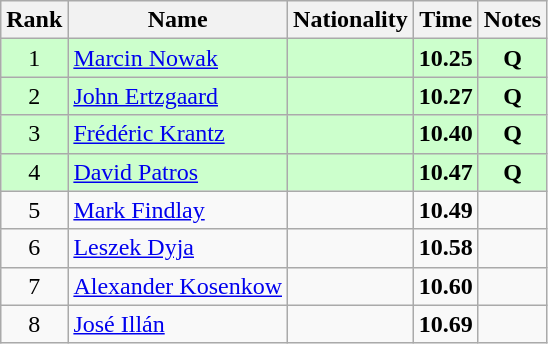<table class="wikitable sortable" style="text-align:center">
<tr>
<th>Rank</th>
<th>Name</th>
<th>Nationality</th>
<th>Time</th>
<th>Notes</th>
</tr>
<tr bgcolor=ccffcc>
<td>1</td>
<td align=left><a href='#'>Marcin Nowak</a></td>
<td align=left></td>
<td><strong>10.25</strong></td>
<td><strong>Q</strong></td>
</tr>
<tr bgcolor=ccffcc>
<td>2</td>
<td align=left><a href='#'>John Ertzgaard</a></td>
<td align=left></td>
<td><strong>10.27</strong></td>
<td><strong>Q</strong></td>
</tr>
<tr bgcolor=ccffcc>
<td>3</td>
<td align=left><a href='#'>Frédéric Krantz</a></td>
<td align=left></td>
<td><strong>10.40</strong></td>
<td><strong>Q</strong></td>
</tr>
<tr bgcolor=ccffcc>
<td>4</td>
<td align=left><a href='#'>David Patros</a></td>
<td align=left></td>
<td><strong>10.47</strong></td>
<td><strong>Q</strong></td>
</tr>
<tr>
<td>5</td>
<td align=left><a href='#'>Mark Findlay</a></td>
<td align=left></td>
<td><strong>10.49</strong></td>
<td></td>
</tr>
<tr>
<td>6</td>
<td align=left><a href='#'>Leszek Dyja</a></td>
<td align=left></td>
<td><strong>10.58</strong></td>
<td></td>
</tr>
<tr>
<td>7</td>
<td align=left><a href='#'>Alexander Kosenkow</a></td>
<td align=left></td>
<td><strong>10.60</strong></td>
<td></td>
</tr>
<tr>
<td>8</td>
<td align=left><a href='#'>José Illán</a></td>
<td align=left></td>
<td><strong>10.69</strong></td>
<td></td>
</tr>
</table>
